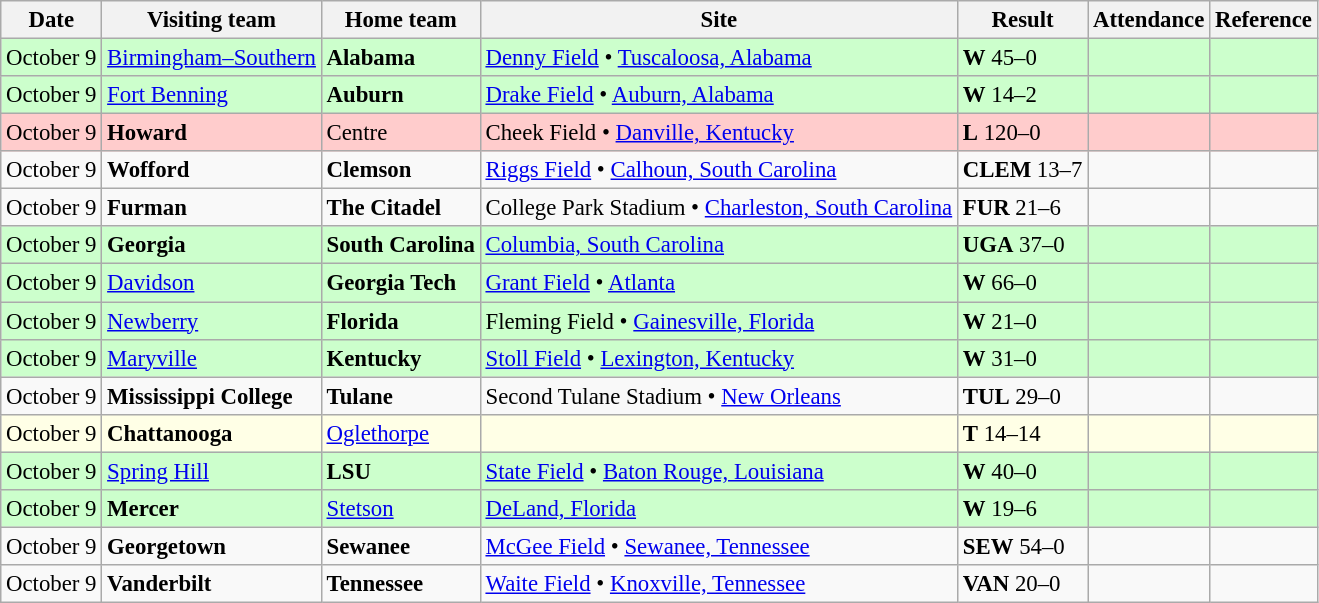<table class="wikitable" style="font-size:95%;">
<tr>
<th>Date</th>
<th>Visiting team</th>
<th>Home team</th>
<th>Site</th>
<th>Result</th>
<th>Attendance</th>
<th class="unsortable">Reference</th>
</tr>
<tr bgcolor=ccffcc>
<td>October 9</td>
<td><a href='#'>Birmingham–Southern</a></td>
<td><strong>Alabama</strong></td>
<td><a href='#'>Denny Field</a> • <a href='#'>Tuscaloosa, Alabama</a></td>
<td><strong>W</strong> 45–0</td>
<td></td>
<td></td>
</tr>
<tr bgcolor=ccffcc>
<td>October 9</td>
<td><a href='#'>Fort Benning</a></td>
<td><strong>Auburn</strong></td>
<td><a href='#'>Drake Field</a> • <a href='#'>Auburn, Alabama</a></td>
<td><strong>W</strong> 14–2</td>
<td></td>
<td></td>
</tr>
<tr bgcolor=ffcccc>
<td>October 9</td>
<td><strong>Howard</strong></td>
<td>Centre</td>
<td>Cheek Field • <a href='#'>Danville, Kentucky</a></td>
<td><strong>L</strong> 120–0</td>
<td></td>
<td></td>
</tr>
<tr bgcolor=>
<td>October 9</td>
<td><strong>Wofford</strong></td>
<td><strong>Clemson</strong></td>
<td><a href='#'>Riggs Field</a> • <a href='#'>Calhoun, South Carolina</a></td>
<td><strong>CLEM</strong> 13–7</td>
<td></td>
<td></td>
</tr>
<tr bgcolor=>
<td>October 9</td>
<td><strong>Furman</strong></td>
<td><strong>The Citadel</strong></td>
<td>College Park Stadium • <a href='#'>Charleston, South Carolina</a></td>
<td><strong>FUR</strong> 21–6</td>
<td></td>
<td></td>
</tr>
<tr bgcolor=ccffcc>
<td>October 9</td>
<td><strong>Georgia</strong></td>
<td><strong>South Carolina</strong></td>
<td><a href='#'>Columbia, South Carolina</a></td>
<td><strong>UGA</strong> 37–0</td>
<td></td>
<td></td>
</tr>
<tr bgcolor=ccffcc>
<td>October 9</td>
<td><a href='#'>Davidson</a></td>
<td><strong>Georgia Tech</strong></td>
<td><a href='#'>Grant Field</a> • <a href='#'>Atlanta</a></td>
<td><strong>W</strong> 66–0</td>
<td></td>
<td></td>
</tr>
<tr bgcolor=ccffcc>
<td>October 9</td>
<td><a href='#'>Newberry</a></td>
<td><strong>Florida</strong></td>
<td>Fleming Field •  <a href='#'>Gainesville, Florida</a></td>
<td><strong>W</strong> 21–0</td>
<td></td>
<td></td>
</tr>
<tr bgcolor=ccffcc>
<td>October 9</td>
<td><a href='#'>Maryville</a></td>
<td><strong>Kentucky</strong></td>
<td><a href='#'>Stoll Field</a> • <a href='#'>Lexington, Kentucky</a></td>
<td><strong>W</strong> 31–0</td>
<td></td>
<td></td>
</tr>
<tr bgcolor=>
<td>October 9</td>
<td><strong>Mississippi College</strong></td>
<td><strong>Tulane</strong></td>
<td>Second Tulane Stadium • <a href='#'>New Orleans</a></td>
<td><strong>TUL</strong> 29–0</td>
<td></td>
<td></td>
</tr>
<tr bgcolor=ffffe6>
<td>October 9</td>
<td><strong>Chattanooga</strong></td>
<td><a href='#'>Oglethorpe</a></td>
<td></td>
<td><strong>T</strong> 14–14</td>
<td></td>
<td></td>
</tr>
<tr bgcolor =ccffcc>
<td>October 9</td>
<td><a href='#'>Spring Hill</a></td>
<td><strong>LSU</strong></td>
<td><a href='#'>State Field</a> • <a href='#'>Baton Rouge, Louisiana</a></td>
<td><strong>W</strong> 40–0</td>
<td></td>
<td></td>
</tr>
<tr bgcolor=ccffcc>
<td>October 9</td>
<td><strong>Mercer</strong></td>
<td><a href='#'>Stetson</a></td>
<td><a href='#'>DeLand, Florida</a></td>
<td><strong>W</strong> 19–6</td>
<td></td>
<td></td>
</tr>
<tr bgcolor=>
<td>October 9</td>
<td><strong>Georgetown</strong></td>
<td><strong>Sewanee</strong></td>
<td><a href='#'>McGee Field</a> • <a href='#'>Sewanee, Tennessee</a></td>
<td><strong>SEW</strong> 54–0</td>
<td></td>
<td></td>
</tr>
<tr bgcolor=>
<td>October 9</td>
<td><strong>Vanderbilt</strong></td>
<td><strong>Tennessee</strong></td>
<td><a href='#'>Waite Field</a> • <a href='#'>Knoxville, Tennessee</a></td>
<td><strong>VAN</strong> 20–0</td>
<td></td>
<td></td>
</tr>
</table>
